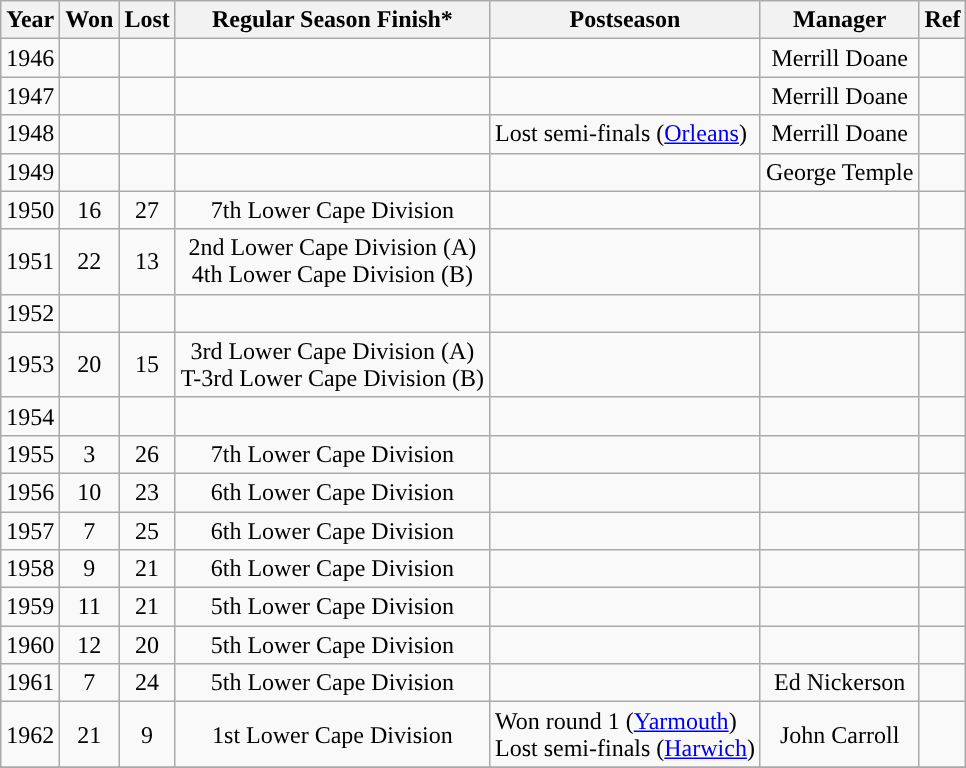<table class="wikitable" style="text-align:center">
<tr>
<th scope="col">Year</th>
<th scope="col">Won</th>
<th scope="col">Lost</th>
<th scope="col">Regular Season Finish*</th>
<th scope="col">Postseason</th>
<th scope="col">Manager</th>
<th scope="col">Ref</th>
</tr>
<tr>
<td>1946</td>
<td></td>
<td></td>
<td></td>
<td></td>
<td>Merrill Doane</td>
<td></td>
</tr>
<tr>
<td>1947</td>
<td></td>
<td></td>
<td></td>
<td></td>
<td>Merrill Doane</td>
<td></td>
</tr>
<tr>
<td>1948</td>
<td></td>
<td></td>
<td></td>
<td style="text-align:left">Lost semi-finals (<a href='#'>Orleans</a>)</td>
<td>Merrill Doane</td>
<td></td>
</tr>
<tr>
<td>1949</td>
<td></td>
<td></td>
<td></td>
<td></td>
<td>George Temple</td>
<td></td>
</tr>
<tr>
<td>1950</td>
<td>16</td>
<td>27</td>
<td>7th Lower Cape Division</td>
<td></td>
<td></td>
<td></td>
</tr>
<tr>
<td>1951</td>
<td>22</td>
<td>13</td>
<td>2nd Lower Cape Division (A)<br>4th Lower Cape Division (B)</td>
<td></td>
<td></td>
<td></td>
</tr>
<tr>
<td>1952</td>
<td></td>
<td></td>
<td></td>
<td></td>
<td></td>
<td></td>
</tr>
<tr>
<td>1953</td>
<td>20</td>
<td>15</td>
<td>3rd Lower Cape Division (A)<br>T-3rd Lower Cape Division (B)</td>
<td></td>
<td></td>
<td></td>
</tr>
<tr>
<td>1954</td>
<td></td>
<td></td>
<td></td>
<td></td>
<td></td>
<td></td>
</tr>
<tr>
<td>1955</td>
<td>3</td>
<td>26</td>
<td>7th Lower Cape Division</td>
<td></td>
<td></td>
<td></td>
</tr>
<tr>
<td>1956</td>
<td>10</td>
<td>23</td>
<td>6th Lower Cape Division</td>
<td></td>
<td></td>
<td></td>
</tr>
<tr>
<td>1957</td>
<td>7</td>
<td>25</td>
<td>6th Lower Cape Division</td>
<td></td>
<td></td>
<td></td>
</tr>
<tr>
<td>1958</td>
<td>9</td>
<td>21</td>
<td>6th Lower Cape Division</td>
<td></td>
<td></td>
<td></td>
</tr>
<tr>
<td>1959</td>
<td>11</td>
<td>21</td>
<td>5th Lower Cape Division</td>
<td></td>
<td></td>
<td></td>
</tr>
<tr>
<td>1960</td>
<td>12</td>
<td>20</td>
<td>5th Lower Cape Division</td>
<td></td>
<td></td>
<td></td>
</tr>
<tr>
<td>1961</td>
<td>7</td>
<td>24</td>
<td>5th Lower Cape Division</td>
<td></td>
<td>Ed Nickerson</td>
<td></td>
</tr>
<tr>
<td>1962</td>
<td>21</td>
<td>9</td>
<td>1st Lower Cape Division</td>
<td style="text-align:left">Won round 1 (<a href='#'>Yarmouth</a>) <br>Lost semi-finals (<a href='#'>Harwich</a>)</td>
<td>John Carroll</td>
<td></td>
</tr>
<tr>
</tr>
</table>
